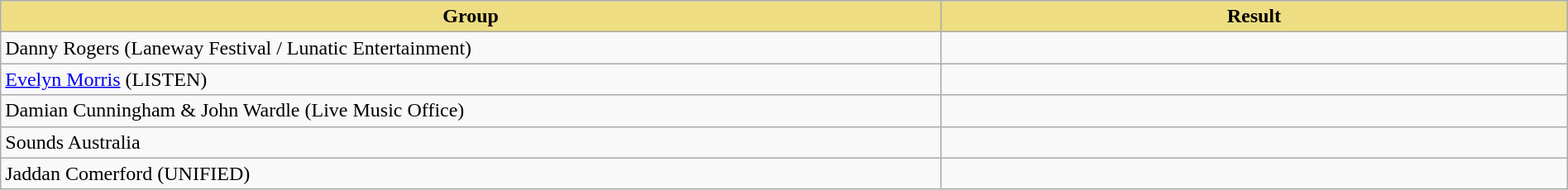<table class="wikitable" width=100%>
<tr>
<th style="width:15%;background:#EEDD82;">Group</th>
<th style="width:10%;background:#EEDD82;">Result</th>
</tr>
<tr>
<td>Danny Rogers (Laneway Festival / Lunatic Entertainment)</td>
<td></td>
</tr>
<tr>
<td><a href='#'>Evelyn Morris</a> (LISTEN)</td>
<td></td>
</tr>
<tr>
<td>Damian Cunningham & John Wardle (Live Music Office)</td>
<td></td>
</tr>
<tr>
<td>Sounds Australia</td>
<td></td>
</tr>
<tr>
<td>Jaddan Comerford (UNIFIED)</td>
<td></td>
</tr>
</table>
